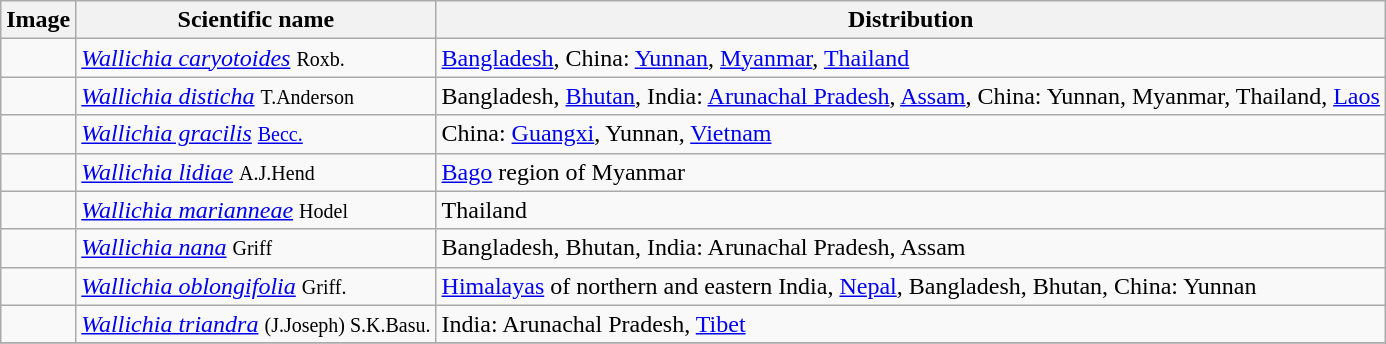<table class="wikitable">
<tr>
<th>Image</th>
<th>Scientific name</th>
<th>Distribution</th>
</tr>
<tr>
<td></td>
<td><em><a href='#'>Wallichia caryotoides</a></em> <small>Roxb.</small></td>
<td><a href='#'>Bangladesh</a>, China: <a href='#'>Yunnan</a>, <a href='#'>Myanmar</a>, <a href='#'>Thailand</a></td>
</tr>
<tr>
<td></td>
<td><em><a href='#'>Wallichia disticha</a></em> <small>T.Anderson</small></td>
<td>Bangladesh, <a href='#'>Bhutan</a>, India: <a href='#'>Arunachal Pradesh</a>, <a href='#'>Assam</a>, China: Yunnan, Myanmar, Thailand, <a href='#'>Laos</a></td>
</tr>
<tr>
<td></td>
<td><em><a href='#'>Wallichia gracilis</a></em> <small><a href='#'>Becc.</a></small></td>
<td>China: <a href='#'>Guangxi</a>, Yunnan, <a href='#'>Vietnam</a></td>
</tr>
<tr>
<td></td>
<td><em><a href='#'>Wallichia lidiae</a></em> <small>A.J.Hend</small></td>
<td><a href='#'>Bago</a> region of Myanmar</td>
</tr>
<tr>
<td></td>
<td><em><a href='#'>Wallichia marianneae</a></em> <small>Hodel</small></td>
<td>Thailand</td>
</tr>
<tr>
<td></td>
<td><em><a href='#'>Wallichia nana</a></em> <small>Griff</small></td>
<td>Bangladesh, Bhutan, India: Arunachal Pradesh, Assam</td>
</tr>
<tr>
<td></td>
<td><em><a href='#'>Wallichia oblongifolia</a></em> <small>Griff.</small></td>
<td><a href='#'>Himalayas</a> of northern and eastern India, <a href='#'>Nepal</a>, Bangladesh, Bhutan, China: Yunnan</td>
</tr>
<tr>
<td></td>
<td><em><a href='#'>Wallichia triandra</a></em> <small>(J.Joseph) S.K.Basu.</small></td>
<td>India: Arunachal Pradesh, <a href='#'>Tibet</a></td>
</tr>
<tr>
</tr>
</table>
